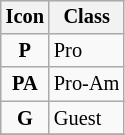<table class="wikitable" style="font-size: 85%; display: inline-table">
<tr>
<th>Icon</th>
<th>Class</th>
</tr>
<tr>
<td align=center><strong><span>P</span></strong></td>
<td>Pro</td>
</tr>
<tr>
<td align=center><strong><span>PA</span></strong></td>
<td>Pro-Am</td>
</tr>
<tr>
<td align=center><strong><span>G</span></strong></td>
<td>Guest</td>
</tr>
<tr>
</tr>
</table>
